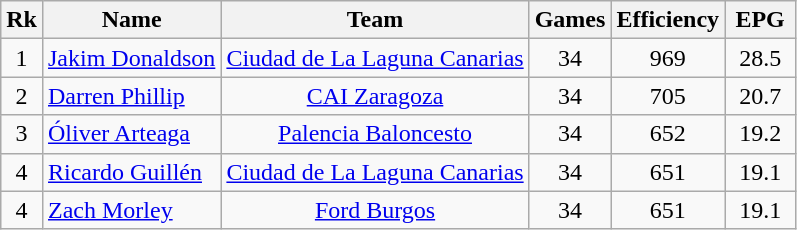<table class="wikitable" style="text-align: center;">
<tr>
<th>Rk</th>
<th>Name</th>
<th>Team</th>
<th>Games</th>
<th>Efficiency</th>
<th width=40>EPG</th>
</tr>
<tr>
<td>1</td>
<td align="left"> <a href='#'>Jakim Donaldson</a></td>
<td><a href='#'>Ciudad de La Laguna Canarias</a></td>
<td>34</td>
<td>969</td>
<td>28.5</td>
</tr>
<tr>
<td>2</td>
<td align="left"> <a href='#'>Darren Phillip</a></td>
<td><a href='#'>CAI Zaragoza</a></td>
<td>34</td>
<td>705</td>
<td>20.7</td>
</tr>
<tr>
<td>3</td>
<td align="left"> <a href='#'>Óliver Arteaga</a></td>
<td><a href='#'>Palencia Baloncesto</a></td>
<td>34</td>
<td>652</td>
<td>19.2</td>
</tr>
<tr>
<td>4</td>
<td align="left"> <a href='#'>Ricardo Guillén</a></td>
<td><a href='#'>Ciudad de La Laguna Canarias</a></td>
<td>34</td>
<td>651</td>
<td>19.1</td>
</tr>
<tr>
<td>4</td>
<td align="left"> <a href='#'>Zach Morley</a></td>
<td><a href='#'>Ford Burgos</a></td>
<td>34</td>
<td>651</td>
<td>19.1</td>
</tr>
</table>
